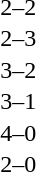<table cellspacing=1 width=70%>
<tr>
<th width=25%></th>
<th width=30%></th>
<th width=15%></th>
<th width=30%></th>
</tr>
<tr>
<td></td>
<td align=right></td>
<td align=center>2–2</td>
<td></td>
</tr>
<tr>
<td></td>
<td align=right></td>
<td align=center>2–3</td>
<td></td>
</tr>
<tr>
<td></td>
<td align=right></td>
<td align=center>3–2</td>
<td></td>
</tr>
<tr>
<td></td>
<td align=right></td>
<td align=center>3–1</td>
<td></td>
</tr>
<tr>
<td></td>
<td align=right></td>
<td align=center>4–0</td>
<td></td>
</tr>
<tr>
<td></td>
<td align=right></td>
<td align=center>2–0</td>
<td></td>
</tr>
</table>
